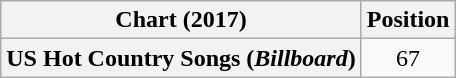<table class="wikitable plainrowheaders" style="text-align:center">
<tr>
<th scope="col">Chart (2017)</th>
<th scope="col">Position</th>
</tr>
<tr>
<th scope="row">US Hot Country Songs (<em>Billboard</em>)</th>
<td>67</td>
</tr>
</table>
